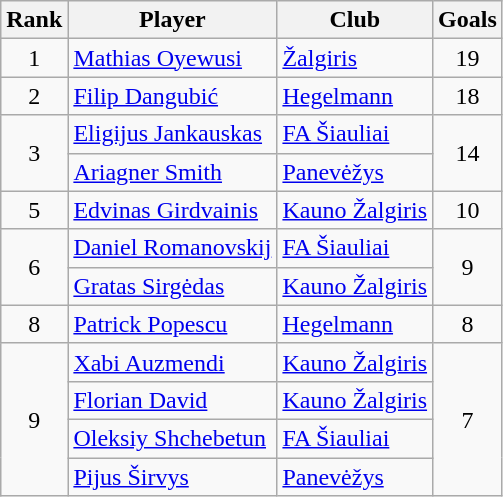<table class="wikitable" style="text-align:center">
<tr>
<th>Rank</th>
<th>Player</th>
<th>Club</th>
<th>Goals</th>
</tr>
<tr>
<td>1</td>
<td align="left"> <a href='#'>Mathias Oyewusi</a></td>
<td align="left"><a href='#'>Žalgiris</a></td>
<td>19</td>
</tr>
<tr>
<td>2</td>
<td align="left"> <a href='#'>Filip Dangubić</a></td>
<td align="left"><a href='#'>Hegelmann</a></td>
<td>18</td>
</tr>
<tr>
<td rowspan="2">3</td>
<td align="left"> <a href='#'>Eligijus Jankauskas</a></td>
<td align="left"><a href='#'>FA Šiauliai</a></td>
<td rowspan="2">14</td>
</tr>
<tr>
<td align="left"> <a href='#'>Ariagner Smith</a></td>
<td align="left"><a href='#'>Panevėžys</a></td>
</tr>
<tr>
<td>5</td>
<td align="left"> <a href='#'>Edvinas Girdvainis</a></td>
<td align="left"><a href='#'>Kauno Žalgiris</a></td>
<td>10</td>
</tr>
<tr>
<td rowspan="2">6</td>
<td align="left"> <a href='#'>Daniel Romanovskij</a></td>
<td align="left"><a href='#'>FA Šiauliai</a></td>
<td rowspan="2">9</td>
</tr>
<tr>
<td align="left"> <a href='#'>Gratas Sirgėdas</a></td>
<td align="left"><a href='#'>Kauno Žalgiris</a></td>
</tr>
<tr>
<td>8</td>
<td align="left"> <a href='#'>Patrick Popescu</a></td>
<td align="left"><a href='#'>Hegelmann</a></td>
<td>8</td>
</tr>
<tr>
<td rowspan="4">9</td>
<td align="left"> <a href='#'>Xabi Auzmendi</a></td>
<td align="left"><a href='#'>Kauno Žalgiris</a></td>
<td rowspan="4">7</td>
</tr>
<tr>
<td align="left"> <a href='#'>Florian David</a></td>
<td align="left"><a href='#'>Kauno Žalgiris</a></td>
</tr>
<tr>
<td align="left"> <a href='#'>Oleksiy Shchebetun</a></td>
<td align="left"><a href='#'>FA Šiauliai</a></td>
</tr>
<tr>
<td align="left"> <a href='#'>Pijus Širvys</a></td>
<td align="left"><a href='#'>Panevėžys</a></td>
</tr>
</table>
